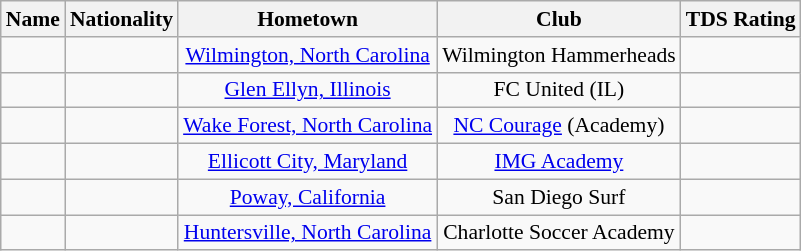<table class="wikitable" style="font-size:90%; text-align: center;" border="1">
<tr>
<th>Name</th>
<th>Nationality</th>
<th>Hometown</th>
<th>Club</th>
<th>TDS Rating</th>
</tr>
<tr>
<td></td>
<td></td>
<td><a href='#'>Wilmington, North Carolina</a></td>
<td>Wilmington Hammerheads</td>
<td></td>
</tr>
<tr>
<td></td>
<td></td>
<td><a href='#'>Glen Ellyn, Illinois</a></td>
<td>FC United (IL)</td>
<td></td>
</tr>
<tr>
<td></td>
<td></td>
<td><a href='#'>Wake Forest, North Carolina</a></td>
<td><a href='#'>NC Courage</a> (Academy)</td>
<td></td>
</tr>
<tr>
<td></td>
<td></td>
<td><a href='#'>Ellicott City, Maryland</a></td>
<td><a href='#'>IMG Academy</a></td>
<td></td>
</tr>
<tr>
<td></td>
<td></td>
<td><a href='#'>Poway, California</a></td>
<td>San Diego Surf</td>
<td></td>
</tr>
<tr>
<td></td>
<td></td>
<td><a href='#'>Huntersville, North Carolina</a></td>
<td>Charlotte Soccer Academy</td>
<td></td>
</tr>
</table>
